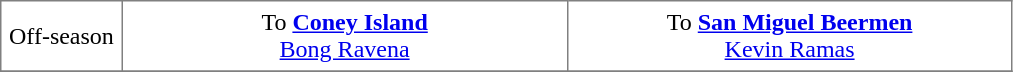<table border="1" style="border-collapse:collapse; text-align: center" cellpadding="5">
<tr>
<td style="width:12%">Off-season</td>
<td style="width:44%" valign="top">To <strong><a href='#'>Coney Island</a></strong><br><a href='#'>Bong Ravena</a></td>
<td style="width:44%" valign="top">To <strong><a href='#'>San Miguel Beermen</a></strong><br><a href='#'>Kevin Ramas</a></td>
</tr>
<tr>
</tr>
</table>
